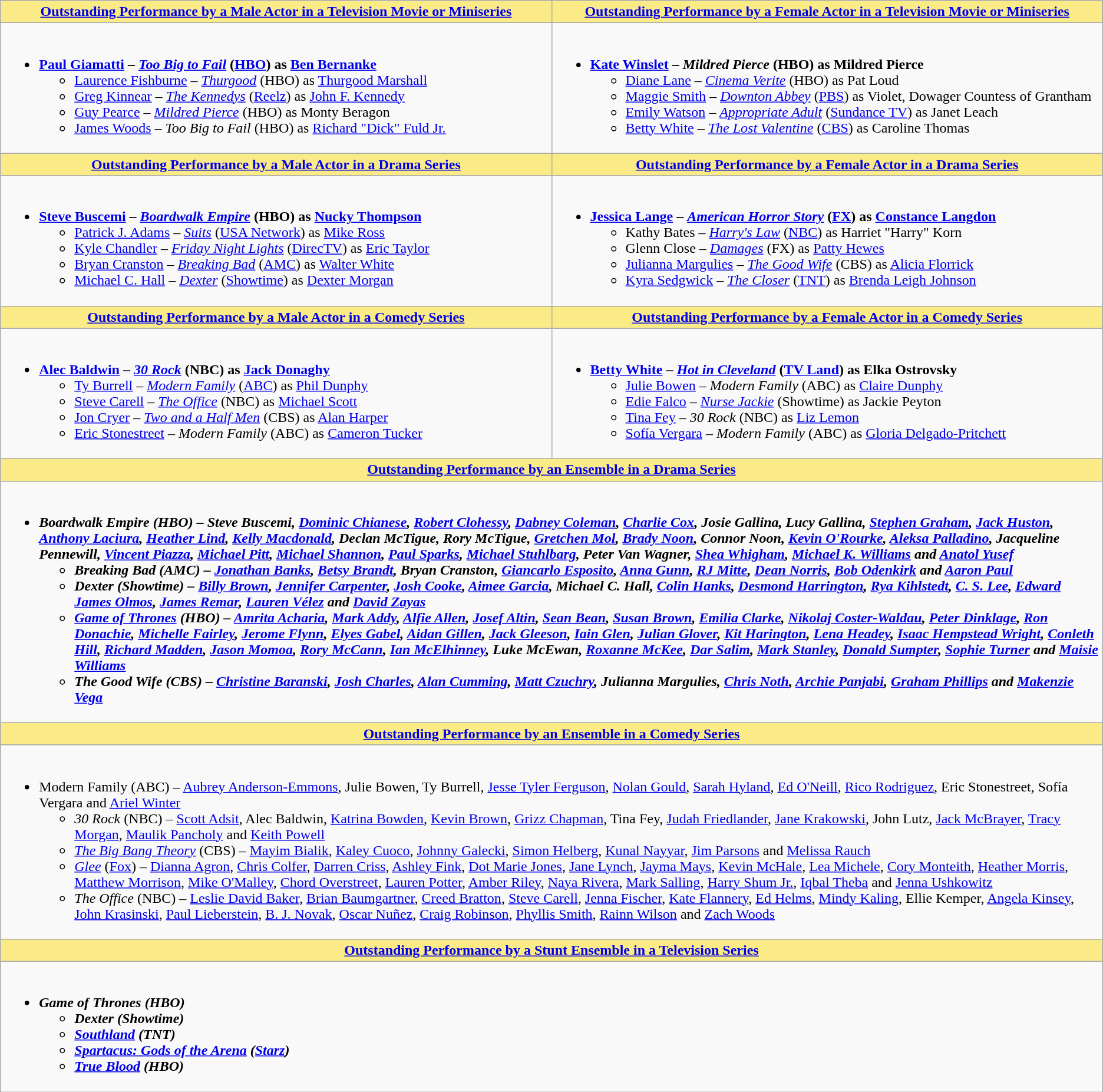<table class=wikitable style="width="100%">
<tr>
<th style="background:#FAEB86;" width="50%"><a href='#'>Outstanding Performance by a Male Actor in a Television Movie or Miniseries</a></th>
<th style="background:#FAEB86;" width="50%"><a href='#'>Outstanding Performance by a Female Actor in a Television Movie or Miniseries</a></th>
</tr>
<tr>
<td valign="top"><br><ul><li><strong><a href='#'>Paul Giamatti</a> – <em><a href='#'>Too Big to Fail</a></em> (<a href='#'>HBO</a>) as <a href='#'>Ben Bernanke</a></strong><ul><li><a href='#'>Laurence Fishburne</a> – <em><a href='#'>Thurgood</a></em> (HBO) as <a href='#'>Thurgood Marshall</a></li><li><a href='#'>Greg Kinnear</a> – <em><a href='#'>The Kennedys</a></em> (<a href='#'>Reelz</a>) as <a href='#'>John F. Kennedy</a></li><li><a href='#'>Guy Pearce</a> – <em><a href='#'>Mildred Pierce</a></em> (HBO) as Monty Beragon</li><li><a href='#'>James Woods</a> – <em>Too Big to Fail</em> (HBO) as <a href='#'>Richard "Dick" Fuld Jr.</a></li></ul></li></ul></td>
<td valign="top"><br><ul><li><strong><a href='#'>Kate Winslet</a> – <em>Mildred Pierce</em> (HBO) as Mildred Pierce</strong><ul><li><a href='#'>Diane Lane</a> – <em><a href='#'>Cinema Verite</a></em> (HBO) as Pat Loud</li><li><a href='#'>Maggie Smith</a> – <em><a href='#'>Downton Abbey</a></em> (<a href='#'>PBS</a>) as Violet, Dowager Countess of Grantham</li><li><a href='#'>Emily Watson</a> – <em><a href='#'>Appropriate Adult</a></em> (<a href='#'>Sundance TV</a>) as Janet Leach</li><li><a href='#'>Betty White</a> – <em><a href='#'>The Lost Valentine</a></em> (<a href='#'>CBS</a>) as Caroline Thomas</li></ul></li></ul></td>
</tr>
<tr>
<th style="background:#FAEB86;"><a href='#'>Outstanding Performance by a Male Actor in a Drama Series</a></th>
<th style="background:#FAEB86;"><a href='#'>Outstanding Performance by a Female Actor in a Drama Series</a></th>
</tr>
<tr>
<td valign="top"><br><ul><li><strong><a href='#'>Steve Buscemi</a> – <em><a href='#'>Boardwalk Empire</a></em> (HBO) as <a href='#'>Nucky Thompson</a></strong><ul><li><a href='#'>Patrick J. Adams</a> – <em><a href='#'>Suits</a></em> (<a href='#'>USA Network</a>) as <a href='#'>Mike Ross</a></li><li><a href='#'>Kyle Chandler</a> – <em><a href='#'>Friday Night Lights</a></em> (<a href='#'>DirecTV</a>) as <a href='#'>Eric Taylor</a></li><li><a href='#'>Bryan Cranston</a> – <em><a href='#'>Breaking Bad</a></em> (<a href='#'>AMC</a>) as <a href='#'>Walter White</a></li><li><a href='#'>Michael C. Hall</a> – <em><a href='#'>Dexter</a></em> (<a href='#'>Showtime</a>) as <a href='#'>Dexter Morgan</a></li></ul></li></ul></td>
<td valign="top"><br><ul><li><strong><a href='#'>Jessica Lange</a> – <em><a href='#'>American Horror Story</a></em> (<a href='#'>FX</a>) as <a href='#'>Constance Langdon</a></strong><ul><li>Kathy Bates – <em><a href='#'>Harry's Law</a></em> (<a href='#'>NBC</a>) as Harriet "Harry" Korn</li><li>Glenn Close – <em><a href='#'>Damages</a></em> (FX) as <a href='#'>Patty Hewes</a></li><li><a href='#'>Julianna Margulies</a> – <em><a href='#'>The Good Wife</a></em> (CBS) as <a href='#'>Alicia Florrick</a></li><li><a href='#'>Kyra Sedgwick</a> – <em><a href='#'>The Closer</a></em> (<a href='#'>TNT</a>) as <a href='#'>Brenda Leigh Johnson</a></li></ul></li></ul></td>
</tr>
<tr>
<th style="background:#FAEB86;"><a href='#'>Outstanding Performance by a Male Actor in a Comedy Series</a></th>
<th style="background:#FAEB86;"><a href='#'>Outstanding Performance by a Female Actor in a Comedy Series</a></th>
</tr>
<tr>
<td valign="top"><br><ul><li><strong><a href='#'>Alec Baldwin</a> – <em><a href='#'>30 Rock</a></em> (NBC) as <a href='#'>Jack Donaghy</a></strong><ul><li><a href='#'>Ty Burrell</a> – <em><a href='#'>Modern Family</a></em> (<a href='#'>ABC</a>) as <a href='#'>Phil Dunphy</a></li><li><a href='#'>Steve Carell</a> – <em><a href='#'>The Office</a></em> (NBC) as <a href='#'>Michael Scott</a></li><li><a href='#'>Jon Cryer</a> – <em><a href='#'>Two and a Half Men</a></em> (CBS) as <a href='#'>Alan Harper</a></li><li><a href='#'>Eric Stonestreet</a> – <em>Modern Family</em> (ABC) as <a href='#'>Cameron Tucker</a></li></ul></li></ul></td>
<td valign="top"><br><ul><li><strong><a href='#'>Betty White</a> – <em><a href='#'>Hot in Cleveland</a></em> (<a href='#'>TV Land</a>) as Elka Ostrovsky</strong><ul><li><a href='#'>Julie Bowen</a> – <em>Modern Family</em> (ABC) as <a href='#'>Claire Dunphy</a></li><li><a href='#'>Edie Falco</a> – <em><a href='#'>Nurse Jackie</a></em> (Showtime) as Jackie Peyton</li><li><a href='#'>Tina Fey</a> – <em>30 Rock</em> (NBC) as <a href='#'>Liz Lemon</a></li><li><a href='#'>Sofía Vergara</a> – <em>Modern Family</em> (ABC) as <a href='#'>Gloria Delgado-Pritchett</a></li></ul></li></ul></td>
</tr>
<tr>
<th colspan="2" style="background:#FAEB86;"><a href='#'>Outstanding Performance by an Ensemble in a Drama Series</a></th>
</tr>
<tr>
<td colspan=2 valign="top"><br><ul><li><strong><em>Boardwalk Empire<em> (HBO) – Steve Buscemi, <a href='#'>Dominic Chianese</a>, <a href='#'>Robert Clohessy</a>, <a href='#'>Dabney Coleman</a>, <a href='#'>Charlie Cox</a>, Josie Gallina, Lucy Gallina, <a href='#'>Stephen Graham</a>, <a href='#'>Jack Huston</a>, <a href='#'>Anthony Laciura</a>, <a href='#'>Heather Lind</a>, <a href='#'>Kelly Macdonald</a>, Declan McTigue, Rory McTigue, <a href='#'>Gretchen Mol</a>, <a href='#'>Brady Noon</a>, Connor Noon, <a href='#'>Kevin O'Rourke</a>, <a href='#'>Aleksa Palladino</a>, Jacqueline Pennewill, <a href='#'>Vincent Piazza</a>, <a href='#'>Michael Pitt</a>, <a href='#'>Michael Shannon</a>, <a href='#'>Paul Sparks</a>, <a href='#'>Michael Stuhlbarg</a>, Peter Van Wagner, <a href='#'>Shea Whigham</a>, <a href='#'>Michael K. Williams</a> and <a href='#'>Anatol Yusef</a><strong><ul><li></em>Breaking Bad<em> (AMC) – <a href='#'>Jonathan Banks</a>, <a href='#'>Betsy Brandt</a>, Bryan Cranston, <a href='#'>Giancarlo Esposito</a>, <a href='#'>Anna Gunn</a>, <a href='#'>RJ Mitte</a>, <a href='#'>Dean Norris</a>, <a href='#'>Bob Odenkirk</a> and <a href='#'>Aaron Paul</a></li><li></em>Dexter<em> (Showtime) – <a href='#'>Billy Brown</a>, <a href='#'>Jennifer Carpenter</a>, <a href='#'>Josh Cooke</a>, <a href='#'>Aimee Garcia</a>, Michael C. Hall, <a href='#'>Colin Hanks</a>, <a href='#'>Desmond Harrington</a>, <a href='#'>Rya Kihlstedt</a>, <a href='#'>C. S. Lee</a>, <a href='#'>Edward James Olmos</a>, <a href='#'>James Remar</a>, <a href='#'>Lauren Vélez</a> and <a href='#'>David Zayas</a></li><li></em><a href='#'>Game of Thrones</a><em> (HBO) – <a href='#'>Amrita Acharia</a>, <a href='#'>Mark Addy</a>, <a href='#'>Alfie Allen</a>, <a href='#'>Josef Altin</a>, <a href='#'>Sean Bean</a>, <a href='#'>Susan Brown</a>, <a href='#'>Emilia Clarke</a>, <a href='#'>Nikolaj Coster-Waldau</a>, <a href='#'>Peter Dinklage</a>, <a href='#'>Ron Donachie</a>, <a href='#'>Michelle Fairley</a>, <a href='#'>Jerome Flynn</a>, <a href='#'>Elyes Gabel</a>, <a href='#'>Aidan Gillen</a>, <a href='#'>Jack Gleeson</a>, <a href='#'>Iain Glen</a>, <a href='#'>Julian Glover</a>, <a href='#'>Kit Harington</a>, <a href='#'>Lena Headey</a>, <a href='#'>Isaac Hempstead Wright</a>, <a href='#'>Conleth Hill</a>, <a href='#'>Richard Madden</a>, <a href='#'>Jason Momoa</a>, <a href='#'>Rory McCann</a>, <a href='#'>Ian McElhinney</a>, Luke McEwan, <a href='#'>Roxanne McKee</a>, <a href='#'>Dar Salim</a>, <a href='#'>Mark Stanley</a>, <a href='#'>Donald Sumpter</a>, <a href='#'>Sophie Turner</a> and <a href='#'>Maisie Williams</a></li><li></em>The Good Wife<em> (CBS) – <a href='#'>Christine Baranski</a>, <a href='#'>Josh Charles</a>, <a href='#'>Alan Cumming</a>, <a href='#'>Matt Czuchry</a>, Julianna Margulies, <a href='#'>Chris Noth</a>, <a href='#'>Archie Panjabi</a>, <a href='#'>Graham Phillips</a> and <a href='#'>Makenzie Vega</a></li></ul></li></ul></td>
</tr>
<tr>
<th colspan="2" style="background:#FAEB86;"><a href='#'>Outstanding Performance by an Ensemble in a Comedy Series</a></th>
</tr>
<tr>
<td colspan=2 valign="top"><br><ul><li></em></strong>Modern Family</em> (ABC) – <a href='#'>Aubrey Anderson-Emmons</a>, Julie Bowen, Ty Burrell, <a href='#'>Jesse Tyler Ferguson</a>, <a href='#'>Nolan Gould</a>, <a href='#'>Sarah Hyland</a>, <a href='#'>Ed O'Neill</a>, <a href='#'>Rico Rodriguez</a>, Eric Stonestreet, Sofía Vergara and <a href='#'>Ariel Winter</a></strong><ul><li><em>30 Rock</em> (NBC) – <a href='#'>Scott Adsit</a>, Alec Baldwin, <a href='#'>Katrina Bowden</a>, <a href='#'>Kevin Brown</a>, <a href='#'>Grizz Chapman</a>, Tina Fey, <a href='#'>Judah Friedlander</a>, <a href='#'>Jane Krakowski</a>, John Lutz, <a href='#'>Jack McBrayer</a>, <a href='#'>Tracy Morgan</a>, <a href='#'>Maulik Pancholy</a> and <a href='#'>Keith Powell</a></li><li><em><a href='#'>The Big Bang Theory</a></em> (CBS) – <a href='#'>Mayim Bialik</a>, <a href='#'>Kaley Cuoco</a>, <a href='#'>Johnny Galecki</a>, <a href='#'>Simon Helberg</a>, <a href='#'>Kunal Nayyar</a>, <a href='#'>Jim Parsons</a> and <a href='#'>Melissa Rauch</a></li><li><em><a href='#'>Glee</a></em> (<a href='#'>Fox</a>) – <a href='#'>Dianna Agron</a>, <a href='#'>Chris Colfer</a>, <a href='#'>Darren Criss</a>, <a href='#'>Ashley Fink</a>, <a href='#'>Dot Marie Jones</a>, <a href='#'>Jane Lynch</a>, <a href='#'>Jayma Mays</a>, <a href='#'>Kevin McHale</a>, <a href='#'>Lea Michele</a>, <a href='#'>Cory Monteith</a>, <a href='#'>Heather Morris</a>, <a href='#'>Matthew Morrison</a>, <a href='#'>Mike O'Malley</a>, <a href='#'>Chord Overstreet</a>, <a href='#'>Lauren Potter</a>, <a href='#'>Amber Riley</a>, <a href='#'>Naya Rivera</a>, <a href='#'>Mark Salling</a>, <a href='#'>Harry Shum Jr.</a>, <a href='#'>Iqbal Theba</a> and <a href='#'>Jenna Ushkowitz</a></li><li><em>The Office</em> (NBC) – <a href='#'>Leslie David Baker</a>, <a href='#'>Brian Baumgartner</a>, <a href='#'>Creed Bratton</a>, <a href='#'>Steve Carell</a>, <a href='#'>Jenna Fischer</a>, <a href='#'>Kate Flannery</a>, <a href='#'>Ed Helms</a>, <a href='#'>Mindy Kaling</a>, Ellie Kemper, <a href='#'>Angela Kinsey</a>, <a href='#'>John Krasinski</a>, <a href='#'>Paul Lieberstein</a>, <a href='#'>B. J. Novak</a>, <a href='#'>Oscar Nuñez</a>, <a href='#'>Craig Robinson</a>, <a href='#'>Phyllis Smith</a>, <a href='#'>Rainn Wilson</a> and <a href='#'>Zach Woods</a></li></ul></li></ul></td>
</tr>
<tr>
<th colspan="2" style="background:#FAEB86;"><a href='#'>Outstanding Performance by a Stunt Ensemble in a Television Series</a></th>
</tr>
<tr>
<td colspan=2 valign="top"><br><ul><li><strong><em>Game of Thrones<em> (HBO)<strong><ul><li></em>Dexter<em> (Showtime)</li><li></em><a href='#'>Southland</a><em> (TNT)</li><li></em><a href='#'>Spartacus: Gods of the Arena</a><em> (<a href='#'>Starz</a>)</li><li></em><a href='#'>True Blood</a><em> (HBO)</li></ul></li></ul></td>
</tr>
</table>
